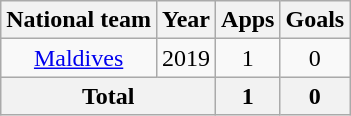<table class="wikitable" style="text-align:center">
<tr>
<th>National team</th>
<th>Year</th>
<th>Apps</th>
<th>Goals</th>
</tr>
<tr>
<td rowspan="1"><a href='#'>Maldives</a></td>
<td>2019</td>
<td>1</td>
<td>0</td>
</tr>
<tr>
<th colspan=2>Total</th>
<th>1</th>
<th>0</th>
</tr>
</table>
